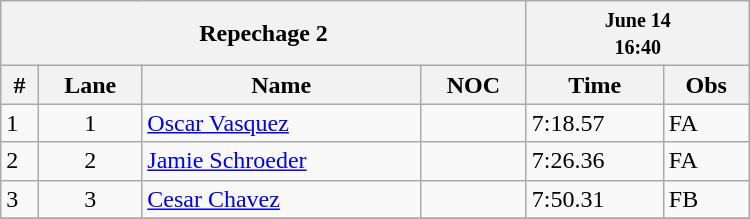<table class="wikitable" width=500>
<tr>
<th colspan=4>Repechage 2</th>
<th colspan=2><small>June 14<br>16:40</small></th>
</tr>
<tr>
<th>#</th>
<th>Lane</th>
<th>Name</th>
<th>NOC</th>
<th>Time</th>
<th>Obs</th>
</tr>
<tr>
<td>1</td>
<td align=center>1</td>
<td><a href='#'>Oscar Vasquez</a></td>
<td></td>
<td>7:18.57</td>
<td>FA</td>
</tr>
<tr>
<td>2</td>
<td align=center>2</td>
<td><a href='#'>Jamie Schroeder</a></td>
<td></td>
<td>7:26.36</td>
<td>FA</td>
</tr>
<tr>
<td>3</td>
<td align=center>3</td>
<td><a href='#'>Cesar Chavez</a></td>
<td></td>
<td>7:50.31</td>
<td>FB</td>
</tr>
<tr>
</tr>
</table>
